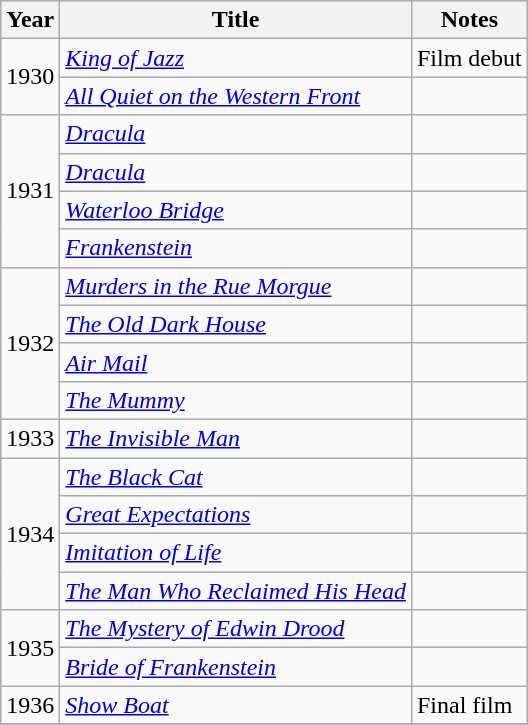<table class="wikitable">
<tr>
<th>Year</th>
<th>Title</th>
<th>Notes</th>
</tr>
<tr>
<td rowspan=2>1930</td>
<td><em><a href='#'>King of Jazz</a></em></td>
<td>Film debut</td>
</tr>
<tr>
<td><em><a href='#'>All Quiet on the Western Front</a></em></td>
<td></td>
</tr>
<tr>
<td rowspan=4>1931</td>
<td><em><a href='#'>Dracula</a></em></td>
<td></td>
</tr>
<tr>
<td><em><a href='#'>Dracula</a></em></td>
<td></td>
</tr>
<tr>
<td><em><a href='#'>Waterloo Bridge</a></em></td>
<td></td>
</tr>
<tr>
<td><em><a href='#'>Frankenstein</a></em></td>
<td></td>
</tr>
<tr>
<td rowspan=4>1932</td>
<td><em><a href='#'>Murders in the Rue Morgue</a></em></td>
<td></td>
</tr>
<tr>
<td><em><a href='#'>The Old Dark House</a></em></td>
<td></td>
</tr>
<tr>
<td><em><a href='#'>Air Mail</a></em></td>
<td></td>
</tr>
<tr>
<td><em><a href='#'>The Mummy</a></em></td>
<td></td>
</tr>
<tr>
<td>1933</td>
<td><em><a href='#'>The Invisible Man</a></em></td>
<td></td>
</tr>
<tr>
<td rowspan=4>1934</td>
<td><em><a href='#'>The Black Cat</a></em></td>
<td></td>
</tr>
<tr>
<td><em><a href='#'>Great Expectations</a></em></td>
<td></td>
</tr>
<tr>
<td><em><a href='#'>Imitation of Life</a></em></td>
<td></td>
</tr>
<tr>
<td><em><a href='#'>The Man Who Reclaimed His Head</a></em></td>
<td></td>
</tr>
<tr>
<td rowspan=2>1935</td>
<td><em><a href='#'>The Mystery of Edwin Drood</a></em></td>
<td></td>
</tr>
<tr>
<td><em><a href='#'>Bride of Frankenstein</a></em></td>
<td></td>
</tr>
<tr>
<td>1936</td>
<td><em><a href='#'>Show Boat</a></em></td>
<td>Final film</td>
</tr>
<tr>
</tr>
</table>
